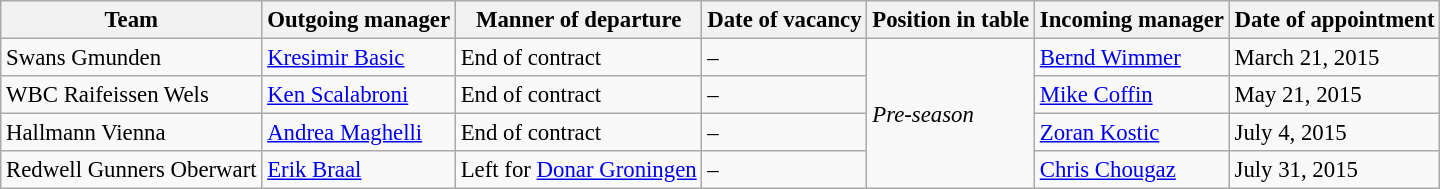<table class="wikitable sortable" style="font-size:95%;">
<tr>
<th>Team</th>
<th>Outgoing manager</th>
<th>Manner of departure</th>
<th>Date of vacancy</th>
<th>Position in table</th>
<th>Incoming manager</th>
<th>Date of appointment</th>
</tr>
<tr>
<td>Swans Gmunden</td>
<td> <a href='#'>Kresimir Basic</a></td>
<td>End of contract</td>
<td>–</td>
<td rowspan=4><em>Pre-season</em></td>
<td> <a href='#'>Bernd Wimmer</a></td>
<td>March 21, 2015</td>
</tr>
<tr>
<td>WBC Raifeissen Wels</td>
<td> <a href='#'>Ken Scalabroni</a></td>
<td>End of contract</td>
<td>–</td>
<td> <a href='#'>Mike Coffin</a></td>
<td>May 21, 2015</td>
</tr>
<tr>
<td>Hallmann Vienna</td>
<td> <a href='#'>Andrea Maghelli</a></td>
<td>End of contract</td>
<td>–</td>
<td> <a href='#'>Zoran Kostic</a></td>
<td>July 4, 2015</td>
</tr>
<tr>
<td>Redwell Gunners Oberwart</td>
<td> <a href='#'>Erik Braal</a></td>
<td>Left for <a href='#'>Donar Groningen</a></td>
<td>–</td>
<td> <a href='#'>Chris Chougaz</a></td>
<td>July 31, 2015</td>
</tr>
</table>
